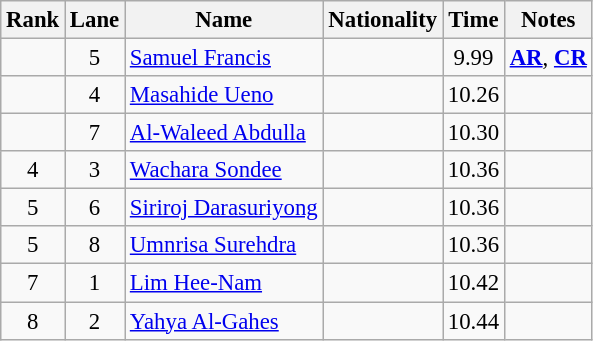<table class="wikitable sortable" style="text-align:center;font-size:95%">
<tr>
<th>Rank</th>
<th>Lane</th>
<th>Name</th>
<th>Nationality</th>
<th>Time</th>
<th>Notes</th>
</tr>
<tr>
<td></td>
<td>5</td>
<td align=left><a href='#'>Samuel Francis</a></td>
<td align=left></td>
<td>9.99</td>
<td><strong><a href='#'>AR</a></strong>, <strong><a href='#'>CR</a></strong></td>
</tr>
<tr>
<td></td>
<td>4</td>
<td align=left><a href='#'>Masahide Ueno</a></td>
<td align=left></td>
<td>10.26</td>
<td></td>
</tr>
<tr>
<td></td>
<td>7</td>
<td align=left><a href='#'>Al-Waleed Abdulla</a></td>
<td align=left></td>
<td>10.30</td>
<td></td>
</tr>
<tr>
<td>4</td>
<td>3</td>
<td align=left><a href='#'>Wachara Sondee</a></td>
<td align=left></td>
<td>10.36</td>
<td></td>
</tr>
<tr>
<td>5</td>
<td>6</td>
<td align=left><a href='#'>Siriroj Darasuriyong</a></td>
<td align=left></td>
<td>10.36</td>
<td></td>
</tr>
<tr>
<td>5</td>
<td>8</td>
<td align=left><a href='#'>Umnrisa Surehdra</a></td>
<td align=left></td>
<td>10.36</td>
<td></td>
</tr>
<tr>
<td>7</td>
<td>1</td>
<td align=left><a href='#'>Lim Hee-Nam</a></td>
<td align=left></td>
<td>10.42</td>
<td></td>
</tr>
<tr>
<td>8</td>
<td>2</td>
<td align=left><a href='#'>Yahya Al-Gahes</a></td>
<td align=left></td>
<td>10.44</td>
<td></td>
</tr>
</table>
